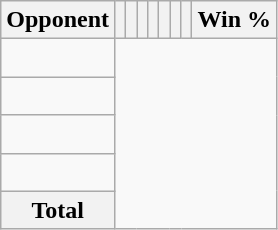<table class="wikitable sortable collapsible collapsed" style="text-align: center;">
<tr>
<th>Opponent</th>
<th></th>
<th></th>
<th></th>
<th></th>
<th></th>
<th></th>
<th></th>
<th>Win %</th>
</tr>
<tr>
<td align="left"><br></td>
</tr>
<tr>
<td align="left"><br></td>
</tr>
<tr>
<td align="left"><br></td>
</tr>
<tr>
<td align="left"><br></td>
</tr>
<tr class="sortbottom">
<th>Total<br></th>
</tr>
</table>
